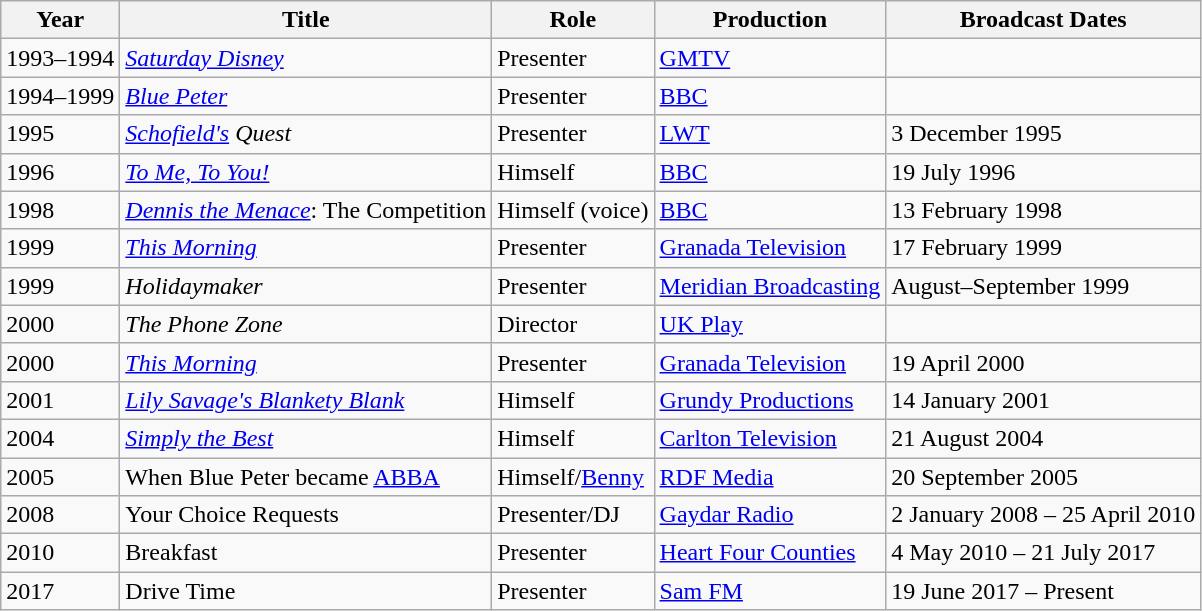<table class="wikitable sortable">
<tr>
<th>Year</th>
<th>Title</th>
<th>Role</th>
<th>Production</th>
<th>Broadcast Dates</th>
</tr>
<tr>
<td>1993–1994</td>
<td><em><a href='#'>Saturday Disney</a></em></td>
<td>Presenter</td>
<td><a href='#'>GMTV</a></td>
<td></td>
</tr>
<tr>
<td>1994–1999</td>
<td><em><a href='#'>Blue Peter</a></em></td>
<td>Presenter</td>
<td><a href='#'>BBC</a></td>
<td></td>
</tr>
<tr>
<td>1995</td>
<td><em><a href='#'>Schofield's</a> Quest</em></td>
<td>Presenter</td>
<td><a href='#'>LWT</a></td>
<td>3 December 1995</td>
</tr>
<tr>
<td>1996</td>
<td><em><a href='#'>To Me, To You!</a></em></td>
<td>Himself</td>
<td><a href='#'>BBC</a></td>
<td>19 July 1996</td>
</tr>
<tr>
<td>1998</td>
<td><em><a href='#'>Dennis the Menace</a></em>: The Competition</td>
<td>Himself (voice)</td>
<td><a href='#'>BBC</a></td>
<td>13 February 1998</td>
</tr>
<tr>
<td>1999</td>
<td><em><a href='#'>This Morning</a></em></td>
<td>Presenter</td>
<td><a href='#'>Granada Television</a></td>
<td>17 February 1999</td>
</tr>
<tr>
<td>1999</td>
<td><em>Holidaymaker</em></td>
<td>Presenter</td>
<td><a href='#'>Meridian Broadcasting</a></td>
<td>August–September 1999</td>
</tr>
<tr>
<td>2000</td>
<td><em>The Phone Zone</em></td>
<td>Director</td>
<td><a href='#'>UK Play</a></td>
<td></td>
</tr>
<tr>
<td>2000</td>
<td><em><a href='#'>This Morning</a></em></td>
<td>Presenter</td>
<td><a href='#'>Granada Television</a></td>
<td>19 April 2000</td>
</tr>
<tr>
<td>2001</td>
<td><em><a href='#'>Lily Savage's Blankety Blank</a></em></td>
<td>Himself</td>
<td><a href='#'>Grundy Productions</a></td>
<td>14 January 2001</td>
</tr>
<tr>
<td>2004</td>
<td><em><a href='#'>Simply the Best</a></em></td>
<td>Himself</td>
<td><a href='#'>Carlton Television</a></td>
<td>21 August 2004</td>
</tr>
<tr>
<td>2005</td>
<td>When Blue Peter became <a href='#'>ABBA</a></td>
<td>Himself/<a href='#'>Benny</a></td>
<td><a href='#'>RDF Media</a></td>
<td>20 September 2005</td>
</tr>
<tr>
<td>2008</td>
<td>Your Choice Requests</td>
<td>Presenter/DJ</td>
<td><a href='#'>Gaydar Radio</a></td>
<td>2 January 2008 – 25 April 2010</td>
</tr>
<tr>
<td>2010</td>
<td>Breakfast</td>
<td>Presenter</td>
<td><a href='#'>Heart Four Counties</a></td>
<td>4 May 2010 – 21 July 2017</td>
</tr>
<tr>
<td>2017</td>
<td>Drive Time</td>
<td>Presenter</td>
<td><a href='#'>Sam FM</a></td>
<td>19 June 2017 – Present</td>
</tr>
</table>
